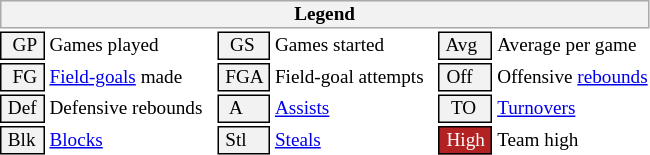<table class="toccolours" style="font-size: 80%; white-space: nowrap;">
<tr>
<th colspan="6" style="background-color: #F2F2F2; border: 1px solid #AAAAAA;">Legend</th>
</tr>
<tr>
<td style="background-color: #F2F2F2; border: 1px solid black;">  GP </td>
<td>Games played</td>
<td style="background-color: #F2F2F2; border: 1px solid black">  GS </td>
<td>Games started</td>
<td style="background-color: #F2F2F2; border: 1px solid black"> Avg </td>
<td>Average per game</td>
</tr>
<tr>
<td style="background-color: #F2F2F2; border: 1px solid black">  FG </td>
<td style="padding-right: 8px"><a href='#'>Field-goals</a> made</td>
<td style="background-color: #F2F2F2; border: 1px solid black"> FGA </td>
<td style="padding-right: 8px">Field-goal attempts</td>
<td style="background-color: #F2F2F2; border: 1px solid black;"> Off </td>
<td>Offensive <a href='#'>rebounds</a></td>
</tr>
<tr>
<td style="background-color: #F2F2F2; border: 1px solid black;"> Def </td>
<td style="padding-right: 8px">Defensive rebounds</td>
<td style="background-color: #F2F2F2; border: 1px solid black">  A </td>
<td style="padding-right: 8px"><a href='#'>Assists</a></td>
<td style="background-color: #F2F2F2; border: 1px solid black">  TO</td>
<td><a href='#'>Turnovers</a></td>
</tr>
<tr>
<td style="background-color: #F2F2F2; border: 1px solid black;"> Blk </td>
<td><a href='#'>Blocks</a></td>
<td style="background-color: #F2F2F2; border: 1px solid black"> Stl </td>
<td><a href='#'>Steals</a></td>
<td style="background:#B22222; color:#ffffff; border: 1px solid black"> High </td>
<td>Team high</td>
</tr>
<tr>
</tr>
</table>
